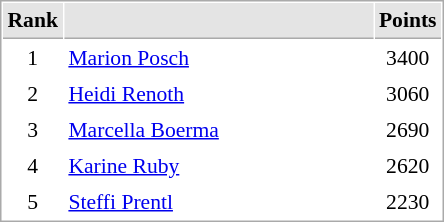<table cellspacing="1" cellpadding="3" style="border:1px solid #AAAAAA;font-size:90%">
<tr bgcolor="#E4E4E4">
<th style="border-bottom:1px solid #AAAAAA" width=10>Rank</th>
<th style="border-bottom:1px solid #AAAAAA" width=200></th>
<th style="border-bottom:1px solid #AAAAAA" width=20>Points</th>
</tr>
<tr>
<td align="center">1</td>
<td> <a href='#'>Marion Posch</a></td>
<td align=center>3400</td>
</tr>
<tr>
<td align="center">2</td>
<td> <a href='#'>Heidi Renoth</a></td>
<td align=center>3060</td>
</tr>
<tr>
<td align="center">3</td>
<td> <a href='#'>Marcella Boerma</a></td>
<td align=center>2690</td>
</tr>
<tr>
<td align="center">4</td>
<td> <a href='#'>Karine Ruby</a></td>
<td align=center>2620</td>
</tr>
<tr>
<td align="center">5</td>
<td> <a href='#'>Steffi Prentl</a></td>
<td align=center>2230</td>
</tr>
</table>
